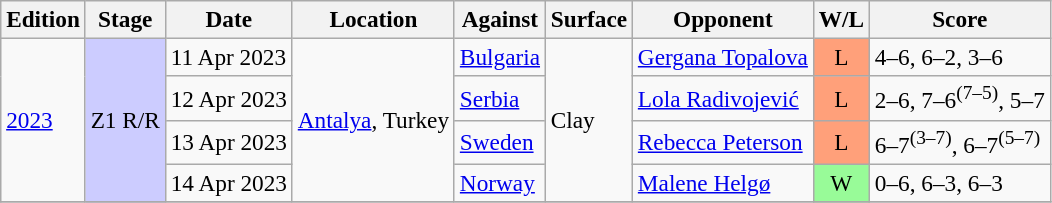<table class=wikitable style=font-size:97%>
<tr>
<th>Edition</th>
<th>Stage</th>
<th>Date</th>
<th>Location</th>
<th>Against</th>
<th>Surface</th>
<th>Opponent</th>
<th>W/L</th>
<th>Score</th>
</tr>
<tr>
<td rowspan="4"><a href='#'>2023</a></td>
<td style="background:#ccf;" rowspan="4">Z1 R/R</td>
<td>11 Apr 2023</td>
<td rowspan="4"><a href='#'>Antalya</a>, Turkey</td>
<td> <a href='#'>Bulgaria</a></td>
<td rowspan="4">Clay</td>
<td><a href='#'>Gergana Topalova</a></td>
<td style="text-align:center; background:#ffa07a;">L</td>
<td>4–6, 6–2, 3–6</td>
</tr>
<tr>
<td>12 Apr 2023</td>
<td> <a href='#'>Serbia</a></td>
<td><a href='#'>Lola Radivojević</a></td>
<td style="text-align:center; background:#ffa07a;">L</td>
<td>2–6, 7–6<sup>(7–5)</sup>, 5–7</td>
</tr>
<tr>
<td>13 Apr 2023</td>
<td> <a href='#'>Sweden</a></td>
<td><a href='#'>Rebecca Peterson</a></td>
<td style="text-align:center; background:#ffa07a;">L</td>
<td>6–7<sup>(3–7)</sup>, 6–7<sup>(5–7)</sup></td>
</tr>
<tr>
<td>14 Apr 2023</td>
<td> <a href='#'>Norway</a></td>
<td><a href='#'>Malene Helgø</a></td>
<td style="text-align:center; background:#98fb98;">W</td>
<td>0–6, 6–3, 6–3</td>
</tr>
<tr>
</tr>
</table>
